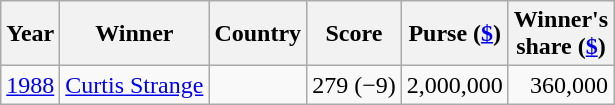<table class="wikitable">
<tr>
<th>Year</th>
<th>Winner</th>
<th>Country</th>
<th>Score</th>
<th>Purse (<a href='#'>$</a>)</th>
<th>Winner's<br>share (<a href='#'>$</a>)</th>
</tr>
<tr>
<td><a href='#'>1988</a></td>
<td><a href='#'>Curtis Strange</a></td>
<td></td>
<td>279 (−9)</td>
<td align=right>2,000,000</td>
<td align=right>360,000</td>
</tr>
</table>
